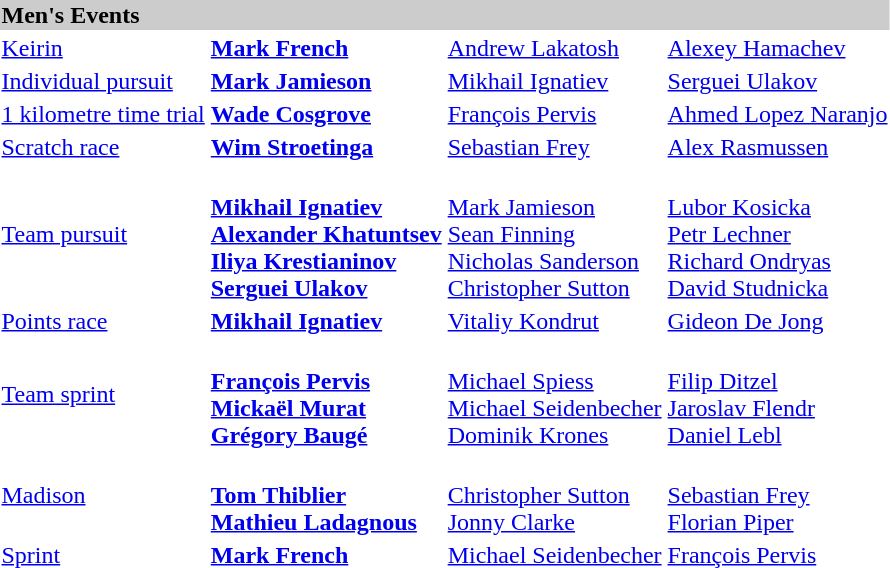<table>
<tr bgcolor="#cccccc">
<td colspan=7><strong>Men's Events</strong></td>
</tr>
<tr>
<td><a href='#'>Keirin</a> <br></td>
<td><strong><a href='#'>Mark French</a> <br><small>  </small></strong></td>
<td><a href='#'>Andrew Lakatosh</a> <br><small>  </small></td>
<td><a href='#'>Alexey Hamachev</a><br><small>  </small></td>
</tr>
<tr>
<td><a href='#'>Individual pursuit</a> <br></td>
<td><strong><a href='#'>Mark Jamieson</a><br><small>  </small></strong></td>
<td><a href='#'>Mikhail Ignatiev</a><br><small>  </small></td>
<td><a href='#'>Serguei Ulakov</a><br><small>  </small></td>
</tr>
<tr>
<td><a href='#'>1 kilometre time trial</a> <br></td>
<td><strong><a href='#'>Wade Cosgrove</a> <br><small>  </small></strong></td>
<td><a href='#'>François Pervis</a> <br><small>  </small></td>
<td><a href='#'>Ahmed Lopez Naranjo</a><br><small>  </small></td>
</tr>
<tr>
<td><a href='#'>Scratch race</a> <br></td>
<td><strong><a href='#'>Wim Stroetinga</a> <br><small>  </small></strong></td>
<td><a href='#'>Sebastian Frey</a> <br><small>  </small></td>
<td><a href='#'>Alex Rasmussen</a><br><small>  </small></td>
</tr>
<tr>
<td><a href='#'>Team pursuit</a> <br></td>
<td><strong><br> <a href='#'>Mikhail Ignatiev</a><br><a href='#'>Alexander Khatuntsev</a><br><a href='#'>Iliya Krestianinov</a><br><a href='#'>Serguei Ulakov</a></strong></td>
<td><br>  <a href='#'>Mark Jamieson</a><br><a href='#'>Sean Finning</a><br><a href='#'>Nicholas Sanderson</a><br><a href='#'>Christopher Sutton</a></td>
<td><br> <a href='#'>Lubor Kosicka</a><br><a href='#'>Petr Lechner</a><br><a href='#'>Richard Ondryas</a><br><a href='#'>David Studnicka</a></td>
</tr>
<tr>
<td><a href='#'>Points race</a> <br></td>
<td><strong><a href='#'>Mikhail Ignatiev</a> <br><small>  </small></strong></td>
<td><a href='#'>Vitaliy Kondrut</a> <br><small>  </small></td>
<td><a href='#'>Gideon De Jong</a><br><small>  </small></td>
</tr>
<tr>
<td><a href='#'>Team sprint</a> <br></td>
<td><strong><br><a href='#'>François Pervis</a><br><a href='#'>Mickaël Murat</a><br><a href='#'>Grégory Baugé</a></strong></td>
<td><br><a href='#'>Michael Spiess</a><br><a href='#'>Michael Seidenbecher</a><br><a href='#'>Dominik Krones</a></td>
<td><br><a href='#'>Filip Ditzel</a><br><a href='#'>Jaroslav Flendr</a><br><a href='#'>Daniel Lebl</a></td>
</tr>
<tr>
<td><a href='#'>Madison</a> <br></td>
<td><strong><br><a href='#'>Tom Thiblier</a><br><a href='#'>Mathieu Ladagnous</a></strong></td>
<td><br><a href='#'>Christopher Sutton</a><br><a href='#'>Jonny Clarke</a></td>
<td><br><a href='#'>Sebastian Frey</a><br><a href='#'>Florian Piper</a></td>
</tr>
<tr>
<td><a href='#'>Sprint</a> <br></td>
<td><strong><a href='#'>Mark French</a><br><small>  </small></strong></td>
<td><a href='#'>Michael Seidenbecher</a> <br><small>  </small></td>
<td><a href='#'>François Pervis</a> <br><small>  </small></td>
</tr>
</table>
